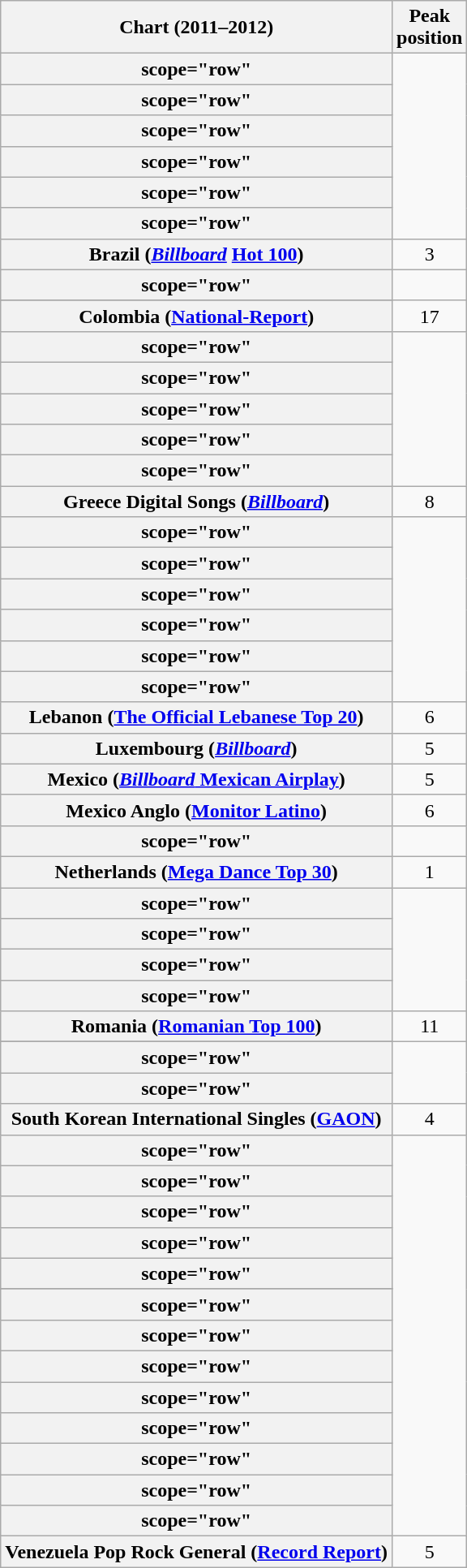<table class="wikitable sortable plainrowheaders" style="text-align:center;">
<tr>
<th scope="col">Chart (2011–2012)</th>
<th scope="col">Peak<br>position</th>
</tr>
<tr>
<th>scope="row" </th>
</tr>
<tr>
<th>scope="row" </th>
</tr>
<tr>
<th>scope="row" </th>
</tr>
<tr>
<th>scope="row" </th>
</tr>
<tr>
<th>scope="row" </th>
</tr>
<tr>
<th>scope="row" </th>
</tr>
<tr>
<th scope="row">Brazil (<em><a href='#'>Billboard</a></em> <a href='#'>Hot 100</a>)</th>
<td>3</td>
</tr>
<tr>
<th>scope="row" </th>
</tr>
<tr>
</tr>
<tr>
<th scope="row">Colombia (<a href='#'>National-Report</a>)</th>
<td>17</td>
</tr>
<tr>
<th>scope="row" </th>
</tr>
<tr>
<th>scope="row" </th>
</tr>
<tr>
<th>scope="row" </th>
</tr>
<tr>
<th>scope="row" </th>
</tr>
<tr>
<th>scope="row" </th>
</tr>
<tr>
<th scope="row">Greece Digital Songs (<em><a href='#'>Billboard</a></em>)</th>
<td style="text-align:center;">8</td>
</tr>
<tr>
<th>scope="row" </th>
</tr>
<tr>
<th>scope="row" </th>
</tr>
<tr>
<th>scope="row" </th>
</tr>
<tr>
<th>scope="row" </th>
</tr>
<tr>
<th>scope="row" </th>
</tr>
<tr>
<th>scope="row" </th>
</tr>
<tr>
<th scope="row">Lebanon (<a href='#'>The Official Lebanese Top 20</a>)</th>
<td style="text-align:center;">6</td>
</tr>
<tr>
<th scope="row">Luxembourg (<em><a href='#'>Billboard</a></em>)</th>
<td style="text-align:center;">5</td>
</tr>
<tr>
<th scope="row">Mexico (<a href='#'><em>Billboard</em> Mexican Airplay</a>)</th>
<td>5</td>
</tr>
<tr>
<th scope="row">Mexico Anglo (<a href='#'>Monitor Latino</a>)</th>
<td>6</td>
</tr>
<tr>
<th>scope="row" </th>
</tr>
<tr>
<th scope="row">Netherlands (<a href='#'>Mega Dance Top 30</a>)</th>
<td>1</td>
</tr>
<tr>
<th>scope="row" </th>
</tr>
<tr>
<th>scope="row" </th>
</tr>
<tr>
<th>scope="row" </th>
</tr>
<tr>
<th>scope="row" </th>
</tr>
<tr>
<th scope="row">Romania (<a href='#'>Romanian Top 100</a>)</th>
<td style="text-align:center;">11</td>
</tr>
<tr>
</tr>
<tr>
<th>scope="row" </th>
</tr>
<tr>
<th>scope="row" </th>
</tr>
<tr>
<th scope="row">South Korean International Singles (<a href='#'>GAON</a>)</th>
<td style="text-align:center;">4</td>
</tr>
<tr>
<th>scope="row" </th>
</tr>
<tr>
<th>scope="row" </th>
</tr>
<tr>
<th>scope="row" </th>
</tr>
<tr>
<th>scope="row" </th>
</tr>
<tr>
<th>scope="row" </th>
</tr>
<tr>
</tr>
<tr>
<th>scope="row" </th>
</tr>
<tr>
<th>scope="row" </th>
</tr>
<tr>
<th>scope="row" </th>
</tr>
<tr>
<th>scope="row" </th>
</tr>
<tr>
<th>scope="row" </th>
</tr>
<tr>
<th>scope="row" </th>
</tr>
<tr>
<th>scope="row" </th>
</tr>
<tr>
<th>scope="row" </th>
</tr>
<tr>
<th scope="row">Venezuela Pop Rock General (<a href='#'>Record Report</a>)</th>
<td>5</td>
</tr>
</table>
